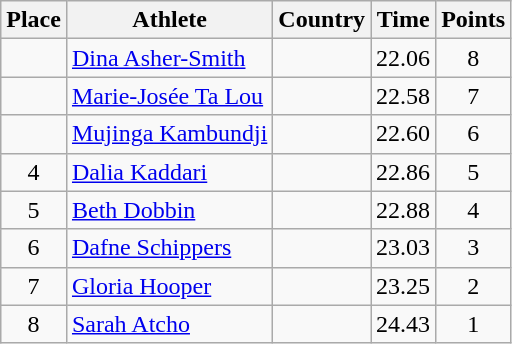<table class="wikitable">
<tr>
<th>Place</th>
<th>Athlete</th>
<th>Country</th>
<th>Time</th>
<th>Points</th>
</tr>
<tr>
<td align=center></td>
<td><a href='#'>Dina Asher-Smith</a></td>
<td></td>
<td>22.06</td>
<td align=center>8</td>
</tr>
<tr>
<td align=center></td>
<td><a href='#'>Marie-Josée Ta Lou</a></td>
<td></td>
<td>22.58</td>
<td align=center>7</td>
</tr>
<tr>
<td align=center></td>
<td><a href='#'>Mujinga Kambundji</a></td>
<td></td>
<td>22.60</td>
<td align=center>6</td>
</tr>
<tr>
<td align=center>4</td>
<td><a href='#'>Dalia Kaddari</a></td>
<td></td>
<td>22.86</td>
<td align=center>5</td>
</tr>
<tr>
<td align=center>5</td>
<td><a href='#'>Beth Dobbin</a></td>
<td></td>
<td>22.88</td>
<td align=center>4</td>
</tr>
<tr>
<td align=center>6</td>
<td><a href='#'>Dafne Schippers</a></td>
<td></td>
<td>23.03</td>
<td align=center>3</td>
</tr>
<tr>
<td align=center>7</td>
<td><a href='#'>Gloria Hooper</a></td>
<td></td>
<td>23.25</td>
<td align=center>2</td>
</tr>
<tr>
<td align=center>8</td>
<td><a href='#'>Sarah Atcho</a></td>
<td></td>
<td>24.43</td>
<td align=center>1</td>
</tr>
</table>
